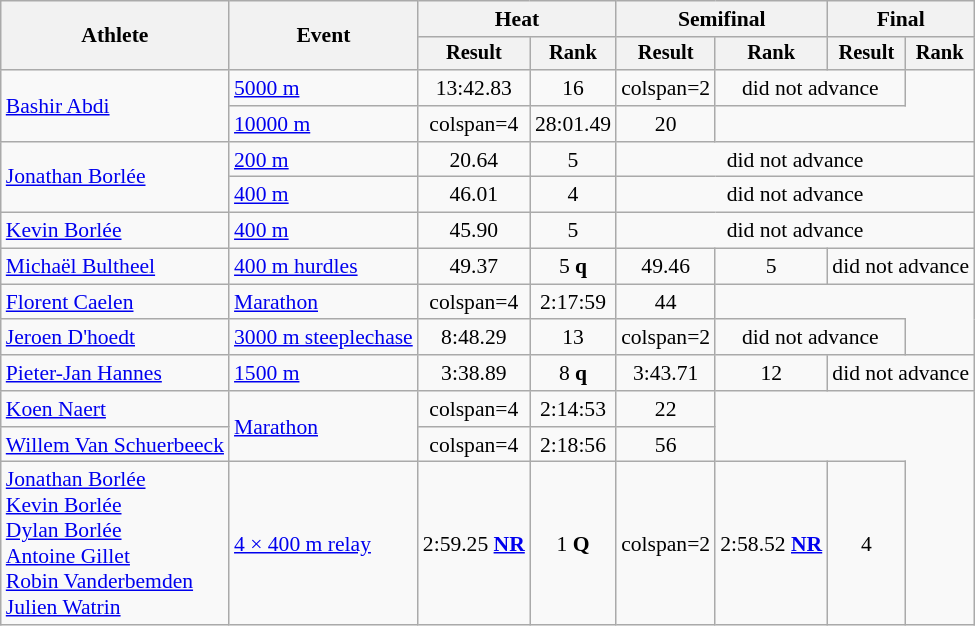<table class="wikitable" style="font-size:90%">
<tr>
<th rowspan="2">Athlete</th>
<th rowspan="2">Event</th>
<th colspan="2">Heat</th>
<th colspan="2">Semifinal</th>
<th colspan="2">Final</th>
</tr>
<tr style="font-size:95%">
<th>Result</th>
<th>Rank</th>
<th>Result</th>
<th>Rank</th>
<th>Result</th>
<th>Rank</th>
</tr>
<tr align=center>
<td align=left rowspan=2><a href='#'>Bashir Abdi</a></td>
<td align=left><a href='#'>5000 m</a></td>
<td>13:42.83</td>
<td>16</td>
<td>colspan=2 </td>
<td colspan=2>did not advance</td>
</tr>
<tr align=center>
<td align=left><a href='#'>10000 m</a></td>
<td>colspan=4 </td>
<td>28:01.49</td>
<td>20</td>
</tr>
<tr align=center>
<td align=left rowspan=2><a href='#'>Jonathan Borlée</a></td>
<td align=left><a href='#'>200 m</a></td>
<td>20.64</td>
<td>5</td>
<td colspan=4>did not advance</td>
</tr>
<tr align=center>
<td align=left><a href='#'>400 m</a></td>
<td>46.01</td>
<td>4</td>
<td colspan=4>did not advance</td>
</tr>
<tr align=center>
<td align=left><a href='#'>Kevin Borlée</a></td>
<td align=left><a href='#'>400 m</a></td>
<td>45.90</td>
<td>5</td>
<td colspan=4>did not advance</td>
</tr>
<tr align=center>
<td align=left><a href='#'>Michaël Bultheel</a></td>
<td align=left><a href='#'>400 m hurdles</a></td>
<td>49.37</td>
<td>5 <strong>q</strong></td>
<td>49.46</td>
<td>5</td>
<td colspan=2>did not advance</td>
</tr>
<tr align=center>
<td align=left><a href='#'>Florent Caelen</a></td>
<td align=left><a href='#'>Marathon</a></td>
<td>colspan=4 </td>
<td>2:17:59</td>
<td>44</td>
</tr>
<tr align=center>
<td align=left><a href='#'>Jeroen D'hoedt</a></td>
<td align=left><a href='#'>3000 m steeplechase</a></td>
<td>8:48.29</td>
<td>13</td>
<td>colspan=2 </td>
<td colspan=2>did not advance</td>
</tr>
<tr align=center>
<td align=left><a href='#'>Pieter-Jan Hannes</a></td>
<td align=left><a href='#'>1500 m</a></td>
<td>3:38.89</td>
<td>8 <strong>q</strong></td>
<td>3:43.71</td>
<td>12</td>
<td colspan=2>did not advance</td>
</tr>
<tr align=center>
<td align=left><a href='#'>Koen Naert</a></td>
<td align=left rowspan=2><a href='#'>Marathon</a></td>
<td>colspan=4 </td>
<td>2:14:53</td>
<td>22</td>
</tr>
<tr align=center>
<td align=left><a href='#'>Willem Van Schuerbeeck</a></td>
<td>colspan=4 </td>
<td>2:18:56</td>
<td>56</td>
</tr>
<tr align=center>
<td align=left><a href='#'>Jonathan Borlée</a><br><a href='#'>Kevin Borlée</a><br><a href='#'>Dylan Borlée</a><br><a href='#'>Antoine Gillet</a><br><a href='#'>Robin Vanderbemden</a><br><a href='#'>Julien Watrin</a></td>
<td align=left><a href='#'>4 × 400 m relay</a></td>
<td>2:59.25 <strong><a href='#'>NR</a></strong></td>
<td>1 <strong>Q</strong></td>
<td>colspan=2 </td>
<td>2:58.52 <strong><a href='#'>NR</a></strong></td>
<td>4</td>
</tr>
</table>
